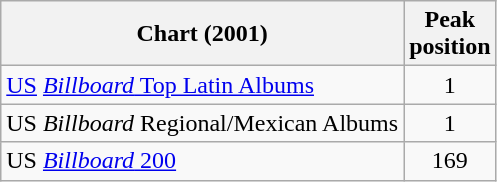<table class="wikitable">
<tr>
<th align="left">Chart (2001)</th>
<th align="left">Peak<br>position</th>
</tr>
<tr>
<td align="left"><a href='#'>US</a> <a href='#'><em>Billboard</em> Top Latin Albums</a></td>
<td align="center">1</td>
</tr>
<tr>
<td align="left">US <em>Billboard</em> Regional/Mexican Albums</td>
<td align="center">1</td>
</tr>
<tr>
<td align="left">US <a href='#'><em>Billboard</em> 200</a></td>
<td align="center">169</td>
</tr>
</table>
